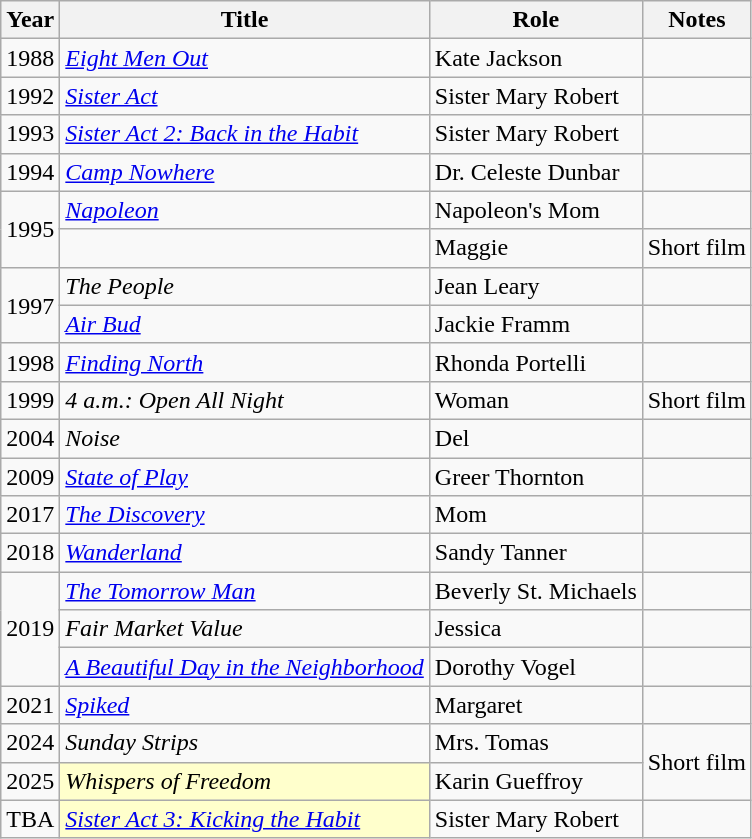<table class="wikitable sortable">
<tr>
<th>Year</th>
<th>Title</th>
<th>Role</th>
<th class="unsortable">Notes</th>
</tr>
<tr>
<td>1988</td>
<td><em><a href='#'>Eight Men Out</a></em></td>
<td>Kate Jackson</td>
<td></td>
</tr>
<tr>
<td>1992</td>
<td><em><a href='#'>Sister Act</a></em></td>
<td>Sister Mary Robert</td>
<td></td>
</tr>
<tr>
<td>1993</td>
<td><em><a href='#'>Sister Act 2: Back in the Habit</a></em></td>
<td>Sister Mary Robert</td>
<td></td>
</tr>
<tr>
<td>1994</td>
<td><em><a href='#'>Camp Nowhere</a></em></td>
<td>Dr. Celeste Dunbar</td>
<td></td>
</tr>
<tr>
<td rowspan="2">1995</td>
<td><em><a href='#'>Napoleon</a></em></td>
<td>Napoleon's Mom</td>
<td></td>
</tr>
<tr>
<td><em></em></td>
<td>Maggie</td>
<td>Short film</td>
</tr>
<tr>
<td rowspan="2">1997</td>
<td><em>The People</em></td>
<td>Jean Leary</td>
<td></td>
</tr>
<tr>
<td><em><a href='#'>Air Bud</a></em></td>
<td>Jackie Framm</td>
<td></td>
</tr>
<tr>
<td>1998</td>
<td><em><a href='#'>Finding North</a></em></td>
<td>Rhonda Portelli</td>
<td></td>
</tr>
<tr>
<td>1999</td>
<td><em>4 a.m.: Open All Night</em></td>
<td>Woman</td>
<td>Short film</td>
</tr>
<tr>
<td>2004</td>
<td><em>Noise</em></td>
<td>Del</td>
<td></td>
</tr>
<tr>
<td>2009</td>
<td><em><a href='#'>State of Play</a></em></td>
<td>Greer Thornton</td>
<td></td>
</tr>
<tr>
<td>2017</td>
<td><em><a href='#'>The Discovery</a></em></td>
<td>Mom</td>
<td></td>
</tr>
<tr>
<td>2018</td>
<td><em><a href='#'>Wanderland</a></em></td>
<td>Sandy Tanner</td>
<td></td>
</tr>
<tr>
<td rowspan="3">2019</td>
<td><em><a href='#'>The Tomorrow Man</a></em></td>
<td>Beverly St. Michaels</td>
<td></td>
</tr>
<tr>
<td><em>Fair Market Value</em></td>
<td>Jessica</td>
<td></td>
</tr>
<tr>
<td><em><a href='#'>A Beautiful Day in the Neighborhood</a></em></td>
<td>Dorothy Vogel</td>
<td></td>
</tr>
<tr>
<td>2021</td>
<td><em><a href='#'>Spiked</a></em></td>
<td>Margaret</td>
<td></td>
</tr>
<tr>
<td>2024</td>
<td><em>Sunday Strips</em></td>
<td>Mrs. Tomas</td>
<td rowspan="2">Short film</td>
</tr>
<tr>
<td>2025</td>
<td style="background:#FFFFCC;"><em>Whispers of Freedom</em> </td>
<td>Karin Gueffroy</td>
</tr>
<tr>
<td>TBA</td>
<td style="background:#FFFFCC;"><em><a href='#'>Sister Act 3: Kicking the Habit</a></em> </td>
<td>Sister Mary Robert</td>
<td></td>
</tr>
</table>
